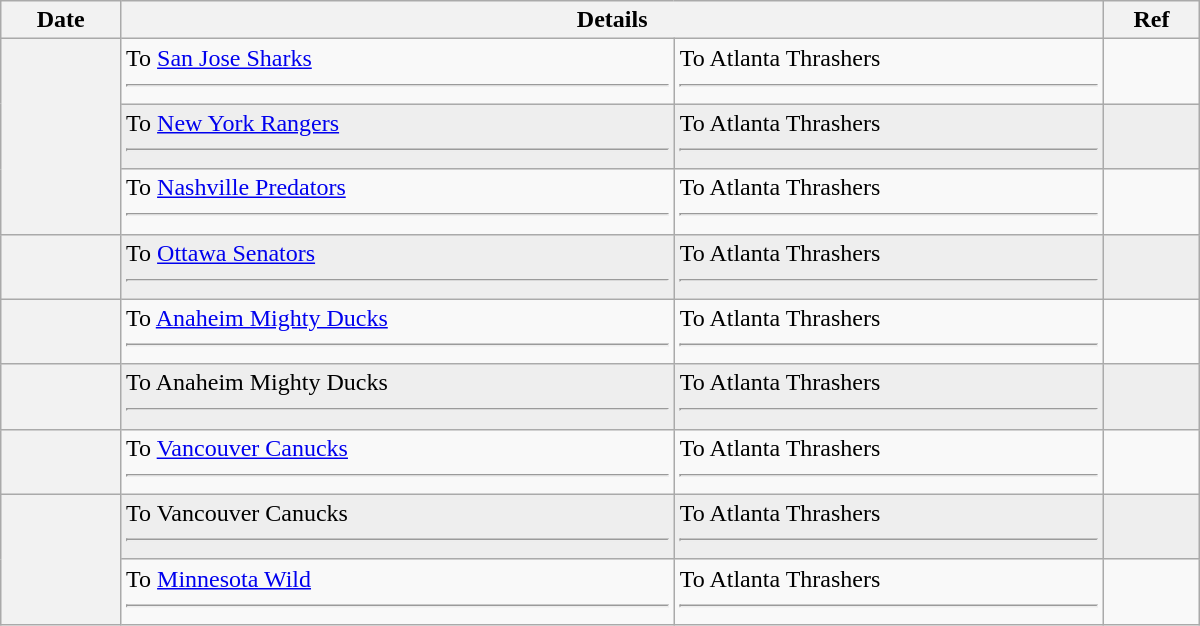<table class="wikitable plainrowheaders" style="width: 50em;">
<tr>
<th scope="col">Date</th>
<th scope="col" colspan="2">Details</th>
<th scope="col">Ref</th>
</tr>
<tr>
<th scope="row" rowspan=3></th>
<td valign="top">To <a href='#'>San Jose Sharks</a> <hr></td>
<td valign="top">To Atlanta Thrashers <hr></td>
<td></td>
</tr>
<tr bgcolor="#eeeeee">
<td valign="top">To <a href='#'>New York Rangers</a> <hr></td>
<td valign="top">To Atlanta Thrashers <hr></td>
<td></td>
</tr>
<tr>
<td valign="top">To <a href='#'>Nashville Predators</a> <hr></td>
<td valign="top">To Atlanta Thrashers <hr></td>
<td></td>
</tr>
<tr bgcolor="#eeeeee">
<th scope="row"></th>
<td valign="top">To <a href='#'>Ottawa Senators</a> <hr></td>
<td valign="top">To Atlanta Thrashers <hr></td>
<td></td>
</tr>
<tr>
<th scope="row"></th>
<td valign="top">To <a href='#'>Anaheim Mighty Ducks</a> <hr></td>
<td valign="top">To Atlanta Thrashers <hr></td>
<td></td>
</tr>
<tr bgcolor="#eeeeee">
<th scope="row"></th>
<td valign="top">To Anaheim Mighty Ducks <hr></td>
<td valign="top">To Atlanta Thrashers <hr></td>
<td></td>
</tr>
<tr>
<th scope="row"></th>
<td valign="top">To <a href='#'>Vancouver Canucks</a> <hr></td>
<td valign="top">To Atlanta Thrashers <hr></td>
<td></td>
</tr>
<tr bgcolor="#eeeeee">
<th scope="row" rowspan=2></th>
<td valign="top">To Vancouver Canucks <hr></td>
<td valign="top">To Atlanta Thrashers <hr></td>
<td></td>
</tr>
<tr>
<td valign="top">To <a href='#'>Minnesota Wild</a> <hr></td>
<td valign="top">To Atlanta Thrashers <hr></td>
<td></td>
</tr>
</table>
